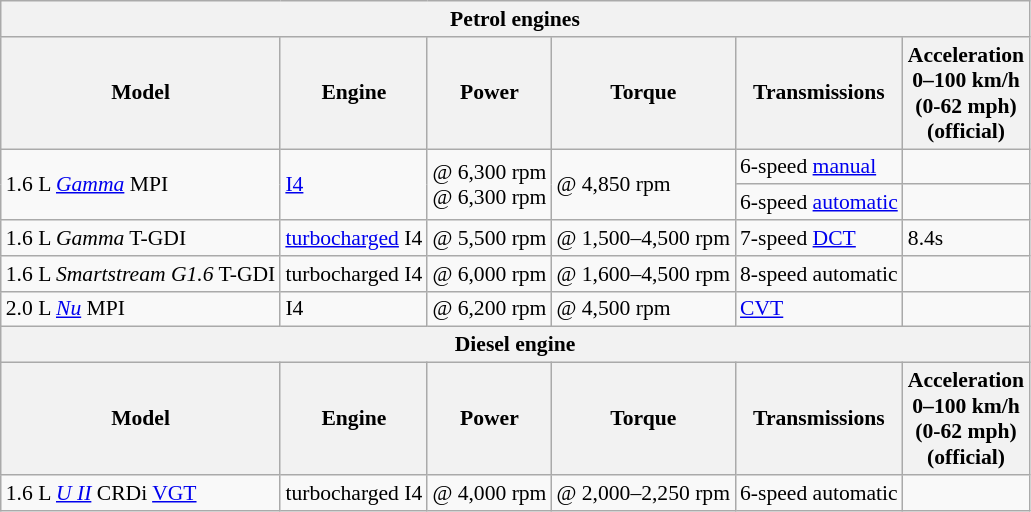<table class="wikitable" style="text-align:left; font-size:90%;">
<tr>
<th colspan="6" style="text-align:center">Petrol engines</th>
</tr>
<tr>
<th>Model</th>
<th>Engine</th>
<th>Power</th>
<th>Torque</th>
<th>Transmissions</th>
<th>Acceleration<br>0–100 km/h<br>(0-62 mph)<br>(official)</th>
</tr>
<tr>
<td rowspan="2">1.6 L <em><a href='#'>Gamma</a></em> MPI</td>
<td rowspan="2"> <a href='#'>I4</a></td>
<td rowspan="2"> @ 6,300 rpm<br> @ 6,300 rpm</td>
<td rowspan="2"> @ 4,850 rpm</td>
<td>6-speed <a href='#'>manual</a></td>
<td></td>
</tr>
<tr>
<td>6-speed <a href='#'>automatic</a></td>
<td></td>
</tr>
<tr>
<td>1.6 L <em>Gamma</em> T-GDI</td>
<td> <a href='#'>turbocharged</a> I4</td>
<td> @ 5,500 rpm</td>
<td> @ 1,500–4,500 rpm</td>
<td>7-speed <a href='#'>DCT</a></td>
<td>8.4s</td>
</tr>
<tr>
<td>1.6 L <em>Smartstream G1.6</em> T-GDI</td>
<td> turbocharged I4</td>
<td> @ 6,000 rpm</td>
<td> @ 1,600–4,500 rpm</td>
<td>8-speed automatic</td>
<td></td>
</tr>
<tr>
<td>2.0 L <em><a href='#'>Nu</a></em> MPI</td>
<td> I4</td>
<td> @ 6,200 rpm</td>
<td> @ 4,500 rpm</td>
<td><a href='#'>CVT</a></td>
<td></td>
</tr>
<tr>
<th colspan="6" style="text-align:center">Diesel engine</th>
</tr>
<tr>
<th>Model</th>
<th>Engine</th>
<th>Power</th>
<th>Torque</th>
<th>Transmissions</th>
<th>Acceleration<br>0–100 km/h<br>(0-62 mph)<br>(official)</th>
</tr>
<tr>
<td>1.6 L <em><a href='#'>U II</a></em> CRDi <a href='#'>VGT</a></td>
<td> turbocharged I4</td>
<td> @ 4,000 rpm</td>
<td> @ 2,000–2,250 rpm</td>
<td>6-speed automatic</td>
<td></td>
</tr>
</table>
